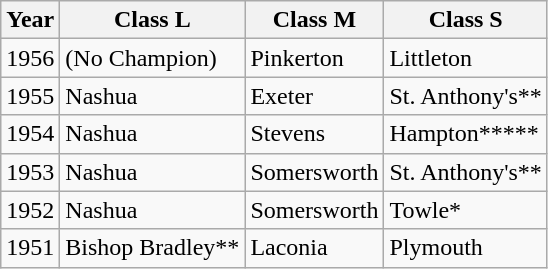<table class="wikitable">
<tr>
<th>Year</th>
<th>Class L</th>
<th>Class M</th>
<th>Class S</th>
</tr>
<tr>
<td>1956</td>
<td>(No Champion)</td>
<td>Pinkerton</td>
<td>Littleton</td>
</tr>
<tr>
<td>1955</td>
<td>Nashua</td>
<td>Exeter</td>
<td>St. Anthony's**</td>
</tr>
<tr>
<td>1954</td>
<td>Nashua</td>
<td>Stevens</td>
<td>Hampton*****</td>
</tr>
<tr>
<td>1953</td>
<td>Nashua</td>
<td>Somersworth</td>
<td>St. Anthony's**</td>
</tr>
<tr>
<td>1952</td>
<td>Nashua</td>
<td>Somersworth</td>
<td>Towle*</td>
</tr>
<tr>
<td>1951</td>
<td>Bishop Bradley**</td>
<td>Laconia</td>
<td>Plymouth</td>
</tr>
</table>
